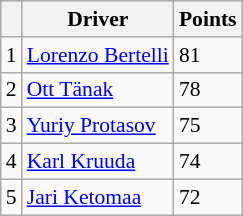<table class="wikitable" style="font-size: 90%;">
<tr>
<th></th>
<th>Driver</th>
<th>Points</th>
</tr>
<tr>
<td>1</td>
<td> <a href='#'>Lorenzo Bertelli</a></td>
<td>81</td>
</tr>
<tr>
<td>2</td>
<td> <a href='#'>Ott Tänak</a></td>
<td>78</td>
</tr>
<tr>
<td>3</td>
<td> <a href='#'>Yuriy Protasov</a></td>
<td>75</td>
</tr>
<tr>
<td>4</td>
<td> <a href='#'>Karl Kruuda</a></td>
<td>74</td>
</tr>
<tr>
<td>5</td>
<td> <a href='#'>Jari Ketomaa</a></td>
<td>72</td>
</tr>
</table>
